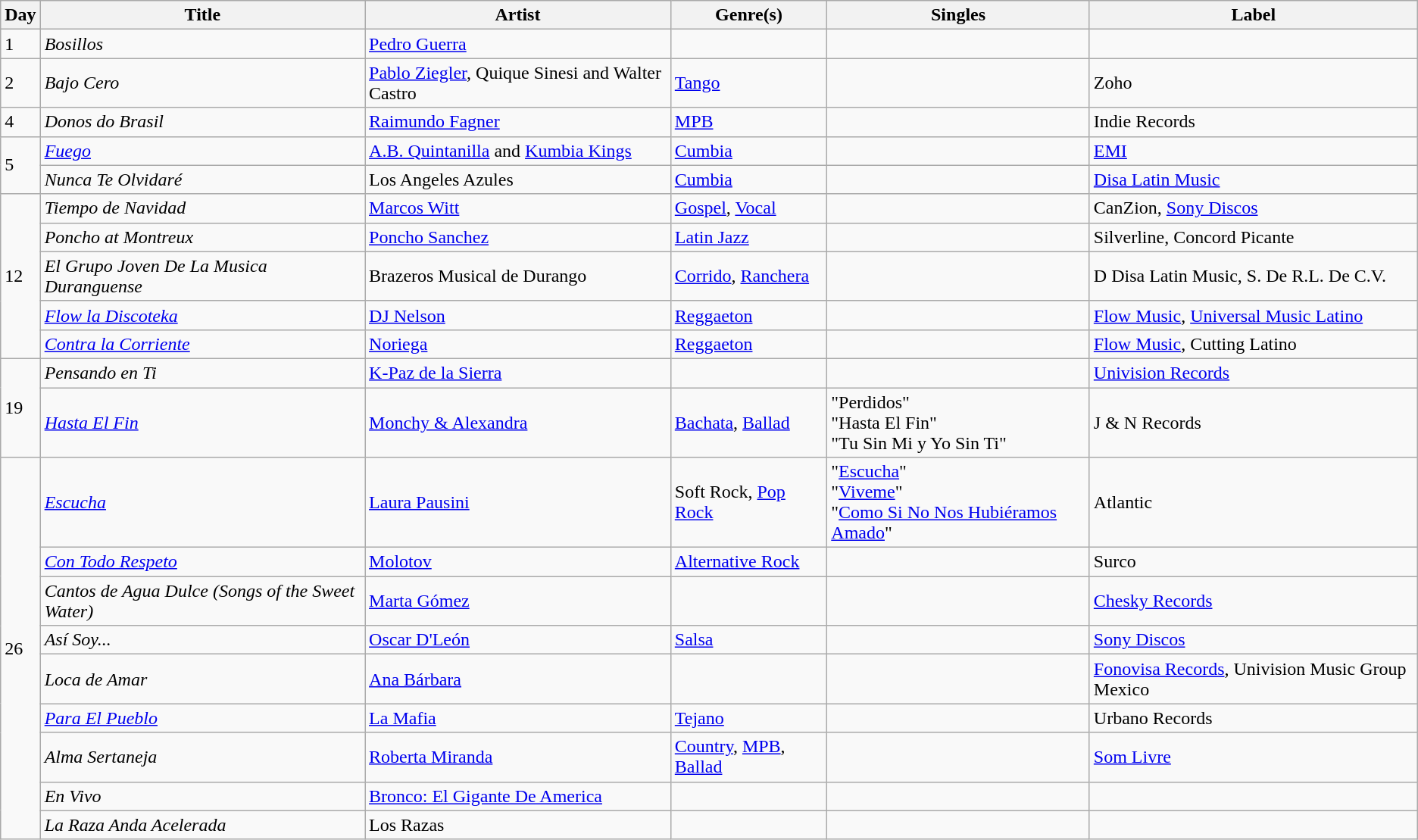<table class="wikitable sortable" style="text-align: left;">
<tr>
<th>Day</th>
<th>Title</th>
<th>Artist</th>
<th>Genre(s)</th>
<th>Singles</th>
<th>Label</th>
</tr>
<tr>
<td>1</td>
<td><em>Bosillos</em></td>
<td><a href='#'>Pedro Guerra</a></td>
<td></td>
<td></td>
<td></td>
</tr>
<tr>
<td>2</td>
<td><em>Bajo Cero</em></td>
<td><a href='#'>Pablo Ziegler</a>, Quique Sinesi and Walter Castro</td>
<td><a href='#'>Tango</a></td>
<td></td>
<td>Zoho</td>
</tr>
<tr>
<td>4</td>
<td><em>Donos do Brasil</em></td>
<td><a href='#'>Raimundo Fagner</a></td>
<td><a href='#'>MPB</a></td>
<td></td>
<td>Indie Records</td>
</tr>
<tr>
<td rowspan="2">5</td>
<td><em><a href='#'>Fuego</a></em></td>
<td><a href='#'>A.B. Quintanilla</a> and <a href='#'>Kumbia Kings</a></td>
<td><a href='#'>Cumbia</a></td>
<td></td>
<td><a href='#'>EMI</a></td>
</tr>
<tr>
<td><em>Nunca Te Olvidaré</em></td>
<td>Los Angeles Azules</td>
<td><a href='#'>Cumbia</a></td>
<td></td>
<td><a href='#'>Disa Latin Music</a></td>
</tr>
<tr>
<td rowspan="5">12</td>
<td><em>Tiempo de Navidad</em></td>
<td><a href='#'>Marcos Witt</a></td>
<td><a href='#'>Gospel</a>, <a href='#'>Vocal</a></td>
<td></td>
<td>CanZion, <a href='#'>Sony Discos</a></td>
</tr>
<tr>
<td><em>Poncho at Montreux</em></td>
<td><a href='#'>Poncho Sanchez</a></td>
<td><a href='#'>Latin Jazz</a></td>
<td></td>
<td>Silverline, Concord Picante</td>
</tr>
<tr>
<td><em>El Grupo Joven De La Musica Duranguense</em></td>
<td>Brazeros Musical de Durango</td>
<td><a href='#'>Corrido</a>, <a href='#'>Ranchera</a></td>
<td></td>
<td>D Disa Latin Music, S. De R.L. De C.V.</td>
</tr>
<tr>
<td><em><a href='#'>Flow la Discoteka</a></em></td>
<td><a href='#'>DJ Nelson</a></td>
<td><a href='#'>Reggaeton</a></td>
<td></td>
<td><a href='#'>Flow Music</a>, <a href='#'>Universal Music Latino</a></td>
</tr>
<tr>
<td><em><a href='#'>Contra la Corriente</a></em></td>
<td><a href='#'>Noriega</a></td>
<td><a href='#'>Reggaeton</a></td>
<td></td>
<td><a href='#'>Flow Music</a>, Cutting Latino</td>
</tr>
<tr>
<td rowspan="2">19</td>
<td><em>Pensando en Ti</em></td>
<td><a href='#'>K-Paz de la Sierra</a></td>
<td></td>
<td></td>
<td><a href='#'>Univision Records</a></td>
</tr>
<tr>
<td><em><a href='#'>Hasta El Fin</a></em></td>
<td><a href='#'>Monchy & Alexandra</a></td>
<td><a href='#'>Bachata</a>, <a href='#'>Ballad</a></td>
<td>"Perdidos"<br>"Hasta El Fin"<br>"Tu Sin Mi y Yo Sin Ti"</td>
<td>J & N Records</td>
</tr>
<tr>
<td rowspan="9">26</td>
<td><em><a href='#'>Escucha</a></em></td>
<td><a href='#'>Laura Pausini</a></td>
<td>Soft Rock, <a href='#'>Pop Rock</a></td>
<td>"<a href='#'>Escucha</a>"<br>"<a href='#'>Viveme</a>"<br>"<a href='#'>Como Si No Nos Hubiéramos Amado</a>"</td>
<td>Atlantic</td>
</tr>
<tr>
<td><em><a href='#'>Con Todo Respeto</a></em></td>
<td><a href='#'>Molotov</a></td>
<td><a href='#'>Alternative Rock</a></td>
<td></td>
<td>Surco</td>
</tr>
<tr>
<td><em>Cantos de Agua Dulce (Songs of the Sweet Water)</em></td>
<td><a href='#'>Marta Gómez</a></td>
<td></td>
<td></td>
<td><a href='#'>Chesky Records</a></td>
</tr>
<tr>
<td><em>Así Soy...</em></td>
<td><a href='#'>Oscar D'León</a></td>
<td><a href='#'>Salsa</a></td>
<td></td>
<td><a href='#'>Sony Discos</a></td>
</tr>
<tr>
<td><em>Loca de Amar</em></td>
<td><a href='#'>Ana Bárbara</a></td>
<td></td>
<td></td>
<td><a href='#'>Fonovisa Records</a>, Univision Music Group Mexico</td>
</tr>
<tr>
<td><em><a href='#'>Para El Pueblo</a></em></td>
<td><a href='#'>La Mafia</a></td>
<td><a href='#'>Tejano</a></td>
<td></td>
<td>Urbano Records</td>
</tr>
<tr>
<td><em>Alma Sertaneja</em></td>
<td><a href='#'>Roberta Miranda</a></td>
<td><a href='#'>Country</a>, <a href='#'>MPB</a>, <a href='#'>Ballad</a></td>
<td></td>
<td><a href='#'>Som Livre</a></td>
</tr>
<tr>
<td><em>En Vivo</em></td>
<td><a href='#'>Bronco: El Gigante De America</a></td>
<td></td>
<td></td>
<td></td>
</tr>
<tr>
<td><em>La Raza Anda Acelerada</em></td>
<td>Los Razas</td>
<td></td>
<td></td>
<td></td>
</tr>
</table>
